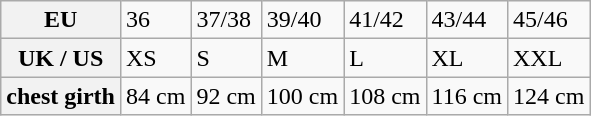<table class="wikitable">
<tr>
<th>EU</th>
<td>36</td>
<td>37/38</td>
<td>39/40</td>
<td>41/42</td>
<td>43/44</td>
<td>45/46</td>
</tr>
<tr>
<th>UK / US</th>
<td>XS</td>
<td>S</td>
<td>M</td>
<td>L</td>
<td>XL</td>
<td>XXL</td>
</tr>
<tr>
<th>chest girth</th>
<td>84 cm</td>
<td>92 cm</td>
<td>100 cm</td>
<td>108 cm</td>
<td>116 cm</td>
<td>124 cm</td>
</tr>
</table>
